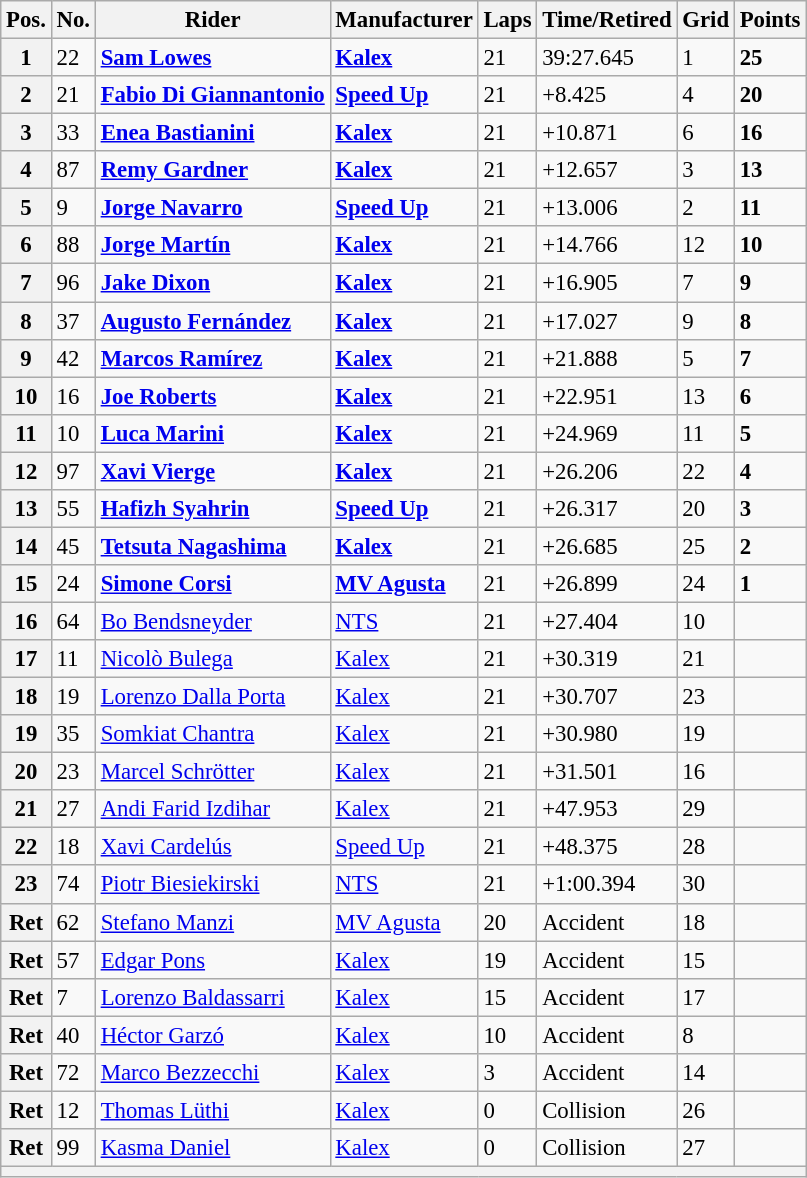<table class="wikitable" style="font-size: 95%;">
<tr>
<th>Pos.</th>
<th>No.</th>
<th>Rider</th>
<th>Manufacturer</th>
<th>Laps</th>
<th>Time/Retired</th>
<th>Grid</th>
<th>Points</th>
</tr>
<tr>
<th>1</th>
<td>22</td>
<td> <strong><a href='#'>Sam Lowes</a></strong></td>
<td><strong><a href='#'>Kalex</a></strong></td>
<td>21</td>
<td>39:27.645</td>
<td>1</td>
<td><strong>25</strong></td>
</tr>
<tr>
<th>2</th>
<td>21</td>
<td> <strong><a href='#'>Fabio Di Giannantonio</a></strong></td>
<td><strong><a href='#'>Speed Up</a></strong></td>
<td>21</td>
<td>+8.425</td>
<td>4</td>
<td><strong>20</strong></td>
</tr>
<tr>
<th>3</th>
<td>33</td>
<td> <strong><a href='#'>Enea Bastianini</a></strong></td>
<td><strong><a href='#'>Kalex</a></strong></td>
<td>21</td>
<td>+10.871</td>
<td>6</td>
<td><strong>16</strong></td>
</tr>
<tr>
<th>4</th>
<td>87</td>
<td> <strong><a href='#'>Remy Gardner</a></strong></td>
<td><strong><a href='#'>Kalex</a></strong></td>
<td>21</td>
<td>+12.657</td>
<td>3</td>
<td><strong>13</strong></td>
</tr>
<tr>
<th>5</th>
<td>9</td>
<td> <strong><a href='#'>Jorge Navarro</a></strong></td>
<td><strong><a href='#'>Speed Up</a></strong></td>
<td>21</td>
<td>+13.006</td>
<td>2</td>
<td><strong>11</strong></td>
</tr>
<tr>
<th>6</th>
<td>88</td>
<td> <strong><a href='#'>Jorge Martín</a></strong></td>
<td><strong><a href='#'>Kalex</a></strong></td>
<td>21</td>
<td>+14.766</td>
<td>12</td>
<td><strong>10</strong></td>
</tr>
<tr>
<th>7</th>
<td>96</td>
<td> <strong><a href='#'>Jake Dixon</a></strong></td>
<td><strong><a href='#'>Kalex</a></strong></td>
<td>21</td>
<td>+16.905</td>
<td>7</td>
<td><strong>9</strong></td>
</tr>
<tr>
<th>8</th>
<td>37</td>
<td> <strong><a href='#'>Augusto Fernández</a></strong></td>
<td><strong><a href='#'>Kalex</a></strong></td>
<td>21</td>
<td>+17.027</td>
<td>9</td>
<td><strong>8</strong></td>
</tr>
<tr>
<th>9</th>
<td>42</td>
<td> <strong><a href='#'>Marcos Ramírez</a></strong></td>
<td><strong><a href='#'>Kalex</a></strong></td>
<td>21</td>
<td>+21.888</td>
<td>5</td>
<td><strong>7</strong></td>
</tr>
<tr>
<th>10</th>
<td>16</td>
<td> <strong><a href='#'>Joe Roberts</a></strong></td>
<td><strong><a href='#'>Kalex</a></strong></td>
<td>21</td>
<td>+22.951</td>
<td>13</td>
<td><strong>6</strong></td>
</tr>
<tr>
<th>11</th>
<td>10</td>
<td> <strong><a href='#'>Luca Marini</a></strong></td>
<td><strong><a href='#'>Kalex</a></strong></td>
<td>21</td>
<td>+24.969</td>
<td>11</td>
<td><strong>5</strong></td>
</tr>
<tr>
<th>12</th>
<td>97</td>
<td> <strong><a href='#'>Xavi Vierge</a></strong></td>
<td><strong><a href='#'>Kalex</a></strong></td>
<td>21</td>
<td>+26.206</td>
<td>22</td>
<td><strong>4</strong></td>
</tr>
<tr>
<th>13</th>
<td>55</td>
<td> <strong><a href='#'>Hafizh Syahrin</a></strong></td>
<td><strong><a href='#'>Speed Up</a></strong></td>
<td>21</td>
<td>+26.317</td>
<td>20</td>
<td><strong>3</strong></td>
</tr>
<tr>
<th>14</th>
<td>45</td>
<td> <strong><a href='#'>Tetsuta Nagashima</a></strong></td>
<td><strong><a href='#'>Kalex</a></strong></td>
<td>21</td>
<td>+26.685</td>
<td>25</td>
<td><strong>2</strong></td>
</tr>
<tr>
<th>15</th>
<td>24</td>
<td> <strong><a href='#'>Simone Corsi</a></strong></td>
<td><strong><a href='#'>MV Agusta</a></strong></td>
<td>21</td>
<td>+26.899</td>
<td>24</td>
<td><strong>1</strong></td>
</tr>
<tr>
<th>16</th>
<td>64</td>
<td> <a href='#'>Bo Bendsneyder</a></td>
<td><a href='#'>NTS</a></td>
<td>21</td>
<td>+27.404</td>
<td>10</td>
<td></td>
</tr>
<tr>
<th>17</th>
<td>11</td>
<td> <a href='#'>Nicolò Bulega</a></td>
<td><a href='#'>Kalex</a></td>
<td>21</td>
<td>+30.319</td>
<td>21</td>
<td></td>
</tr>
<tr>
<th>18</th>
<td>19</td>
<td> <a href='#'>Lorenzo Dalla Porta</a></td>
<td><a href='#'>Kalex</a></td>
<td>21</td>
<td>+30.707</td>
<td>23</td>
<td></td>
</tr>
<tr>
<th>19</th>
<td>35</td>
<td> <a href='#'>Somkiat Chantra</a></td>
<td><a href='#'>Kalex</a></td>
<td>21</td>
<td>+30.980</td>
<td>19</td>
<td></td>
</tr>
<tr>
<th>20</th>
<td>23</td>
<td> <a href='#'>Marcel Schrötter</a></td>
<td><a href='#'>Kalex</a></td>
<td>21</td>
<td>+31.501</td>
<td>16</td>
<td></td>
</tr>
<tr>
<th>21</th>
<td>27</td>
<td> <a href='#'>Andi Farid Izdihar</a></td>
<td><a href='#'>Kalex</a></td>
<td>21</td>
<td>+47.953</td>
<td>29</td>
<td></td>
</tr>
<tr>
<th>22</th>
<td>18</td>
<td> <a href='#'>Xavi Cardelús</a></td>
<td><a href='#'>Speed Up</a></td>
<td>21</td>
<td>+48.375</td>
<td>28</td>
<td></td>
</tr>
<tr>
<th>23</th>
<td>74</td>
<td> <a href='#'>Piotr Biesiekirski</a></td>
<td><a href='#'>NTS</a></td>
<td>21</td>
<td>+1:00.394</td>
<td>30</td>
<td></td>
</tr>
<tr>
<th>Ret</th>
<td>62</td>
<td> <a href='#'>Stefano Manzi</a></td>
<td><a href='#'>MV Agusta</a></td>
<td>20</td>
<td>Accident</td>
<td>18</td>
<td></td>
</tr>
<tr>
<th>Ret</th>
<td>57</td>
<td> <a href='#'>Edgar Pons</a></td>
<td><a href='#'>Kalex</a></td>
<td>19</td>
<td>Accident</td>
<td>15</td>
<td></td>
</tr>
<tr>
<th>Ret</th>
<td>7</td>
<td> <a href='#'>Lorenzo Baldassarri</a></td>
<td><a href='#'>Kalex</a></td>
<td>15</td>
<td>Accident</td>
<td>17</td>
<td></td>
</tr>
<tr>
<th>Ret</th>
<td>40</td>
<td> <a href='#'>Héctor Garzó</a></td>
<td><a href='#'>Kalex</a></td>
<td>10</td>
<td>Accident</td>
<td>8</td>
<td></td>
</tr>
<tr>
<th>Ret</th>
<td>72</td>
<td> <a href='#'>Marco Bezzecchi</a></td>
<td><a href='#'>Kalex</a></td>
<td>3</td>
<td>Accident</td>
<td>14</td>
<td></td>
</tr>
<tr>
<th>Ret</th>
<td>12</td>
<td> <a href='#'>Thomas Lüthi</a></td>
<td><a href='#'>Kalex</a></td>
<td>0</td>
<td>Collision</td>
<td>26</td>
<td></td>
</tr>
<tr>
<th>Ret</th>
<td>99</td>
<td> <a href='#'>Kasma Daniel</a></td>
<td><a href='#'>Kalex</a></td>
<td>0</td>
<td>Collision</td>
<td>27</td>
<td></td>
</tr>
<tr>
<th colspan=8></th>
</tr>
</table>
